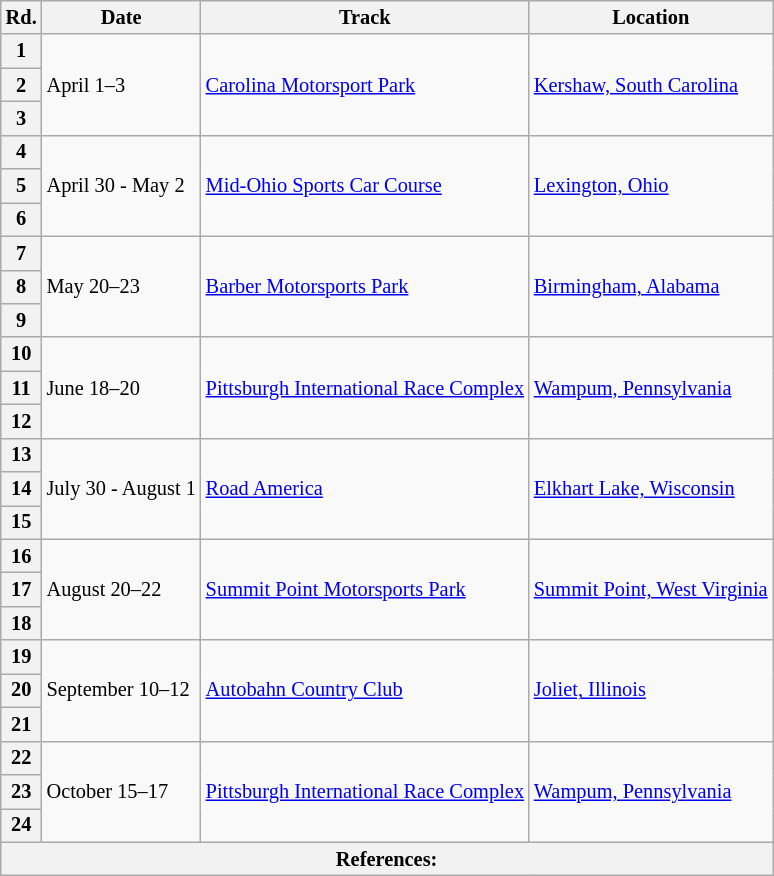<table class="wikitable" style="font-size: 85%">
<tr>
<th>Rd.</th>
<th>Date</th>
<th>Track</th>
<th>Location</th>
</tr>
<tr>
<th>1</th>
<td rowspan=3>April 1–3</td>
<td rowspan=3><a href='#'>Carolina Motorsport Park</a></td>
<td rowspan=3> <a href='#'>Kershaw, South Carolina</a></td>
</tr>
<tr>
<th>2</th>
</tr>
<tr>
<th>3</th>
</tr>
<tr>
<th>4</th>
<td rowspan=3>April 30 - May 2</td>
<td rowspan=3><a href='#'>Mid-Ohio Sports Car Course</a></td>
<td rowspan=3> <a href='#'>Lexington, Ohio</a></td>
</tr>
<tr>
<th>5</th>
</tr>
<tr>
<th>6</th>
</tr>
<tr>
<th>7</th>
<td rowspan=3>May 20–23</td>
<td rowspan=3><a href='#'>Barber Motorsports Park</a></td>
<td rowspan=3> <a href='#'>Birmingham, Alabama</a></td>
</tr>
<tr>
<th>8</th>
</tr>
<tr>
<th>9</th>
</tr>
<tr>
<th>10</th>
<td rowspan=3>June 18–20</td>
<td rowspan=3><a href='#'>Pittsburgh International Race Complex</a></td>
<td rowspan=3> <a href='#'>Wampum, Pennsylvania</a></td>
</tr>
<tr>
<th>11</th>
</tr>
<tr>
<th>12</th>
</tr>
<tr>
<th>13</th>
<td rowspan=3>July 30 - August 1</td>
<td rowspan=3><a href='#'>Road America</a></td>
<td rowspan=3> <a href='#'>Elkhart Lake, Wisconsin</a></td>
</tr>
<tr>
<th>14</th>
</tr>
<tr>
<th>15</th>
</tr>
<tr>
<th>16</th>
<td rowspan=3>August 20–22</td>
<td rowspan=3><a href='#'>Summit Point Motorsports Park</a></td>
<td rowspan=3> <a href='#'>Summit Point, West Virginia</a></td>
</tr>
<tr>
<th>17</th>
</tr>
<tr>
<th>18</th>
</tr>
<tr>
<th>19</th>
<td rowspan=3>September 10–12</td>
<td rowspan=3><a href='#'>Autobahn Country Club</a></td>
<td rowspan=3> <a href='#'>Joliet, Illinois</a></td>
</tr>
<tr>
<th>20</th>
</tr>
<tr>
<th>21</th>
</tr>
<tr>
<th>22</th>
<td rowspan=3>October 15–17</td>
<td rowspan=3><a href='#'>Pittsburgh International Race Complex</a></td>
<td rowspan=3> <a href='#'>Wampum, Pennsylvania</a></td>
</tr>
<tr>
<th>23</th>
</tr>
<tr>
<th>24</th>
</tr>
<tr>
<th colspan=5>References:</th>
</tr>
</table>
